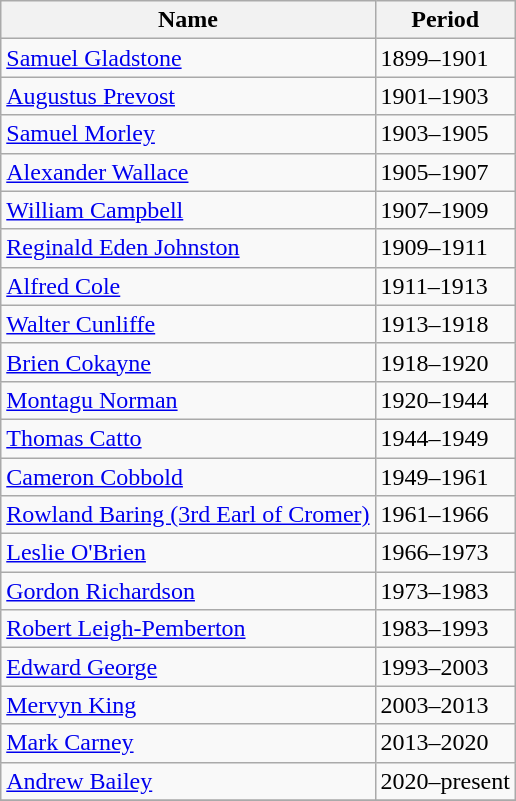<table class="wikitable centered">
<tr>
<th>Name</th>
<th>Period</th>
</tr>
<tr>
<td><a href='#'>Samuel Gladstone</a></td>
<td>1899–1901</td>
</tr>
<tr>
<td><a href='#'>Augustus Prevost</a></td>
<td>1901–1903</td>
</tr>
<tr>
<td><a href='#'>Samuel Morley</a></td>
<td>1903–1905</td>
</tr>
<tr>
<td><a href='#'>Alexander Wallace</a></td>
<td>1905–1907</td>
</tr>
<tr>
<td><a href='#'>William Campbell</a></td>
<td>1907–1909</td>
</tr>
<tr>
<td><a href='#'>Reginald Eden Johnston</a></td>
<td>1909–1911</td>
</tr>
<tr>
<td><a href='#'>Alfred Cole</a></td>
<td>1911–1913</td>
</tr>
<tr>
<td><a href='#'>Walter Cunliffe</a></td>
<td>1913–1918</td>
</tr>
<tr>
<td><a href='#'>Brien Cokayne</a></td>
<td>1918–1920</td>
</tr>
<tr>
<td><a href='#'>Montagu Norman</a></td>
<td>1920–1944</td>
</tr>
<tr>
<td><a href='#'>Thomas Catto</a></td>
<td>1944–1949</td>
</tr>
<tr>
<td><a href='#'>Cameron Cobbold</a></td>
<td>1949–1961</td>
</tr>
<tr>
<td><a href='#'>Rowland Baring (3rd Earl of Cromer)</a></td>
<td>1961–1966</td>
</tr>
<tr>
<td><a href='#'>Leslie O'Brien</a></td>
<td>1966–1973</td>
</tr>
<tr>
<td><a href='#'>Gordon Richardson</a></td>
<td>1973–1983</td>
</tr>
<tr>
<td><a href='#'>Robert Leigh-Pemberton</a></td>
<td>1983–1993</td>
</tr>
<tr>
<td><a href='#'>Edward George</a></td>
<td>1993–2003</td>
</tr>
<tr>
<td><a href='#'>Mervyn King</a></td>
<td>2003–2013</td>
</tr>
<tr>
<td><a href='#'>Mark Carney</a></td>
<td>2013–2020</td>
</tr>
<tr>
<td><a href='#'>Andrew Bailey</a></td>
<td>2020–present</td>
</tr>
<tr>
</tr>
</table>
